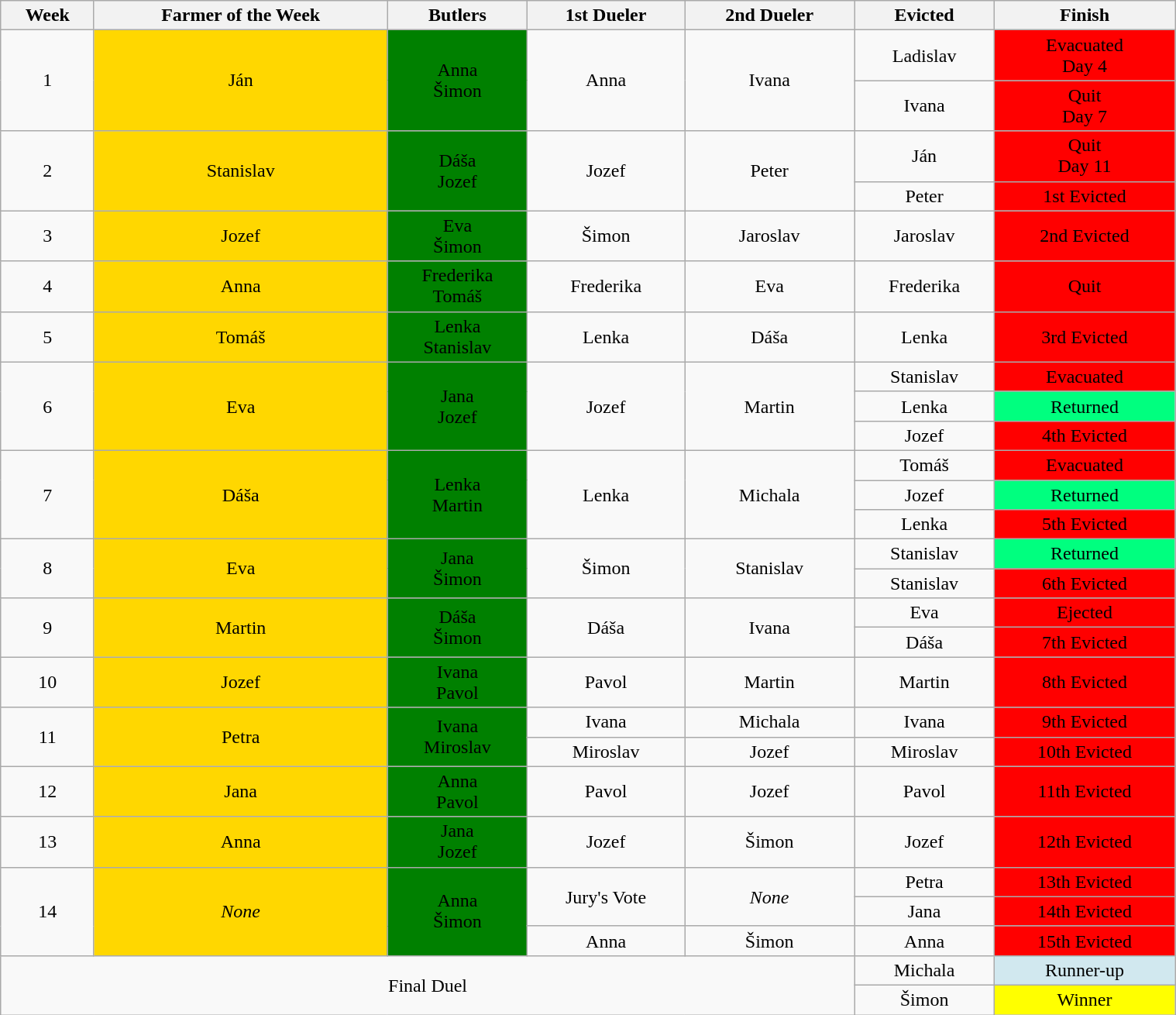<table class="wikitable" style="text-align:center; width:80%; margin-left:auto; margin-right:auto;">
<tr>
<th>Week</th>
<th>Farmer of the Week</th>
<th>Butlers</th>
<th>1st Dueler</th>
<th>2nd Dueler</th>
<th>Evicted</th>
<th>Finish</th>
</tr>
<tr>
<td rowspan="2">1</td>
<td rowspan="2" style="background:gold;">Ján</td>
<td rowspan="2" style="background:green;">Anna<br>Šimon</td>
<td rowspan="2">Anna</td>
<td rowspan="2">Ivana</td>
<td>Ladislav</td>
<td style="background:#f00;">Evacuated<br>Day 4</td>
</tr>
<tr>
<td>Ivana</td>
<td style="background:#f00;">Quit<br>Day 7</td>
</tr>
<tr>
<td rowspan="2">2</td>
<td rowspan="2" style="background:gold;">Stanislav</td>
<td rowspan="2" style="background:green;">Dáša<br>Jozef</td>
<td rowspan="2">Jozef</td>
<td rowspan="2">Peter</td>
<td>Ján</td>
<td style="background:#f00;">Quit<br>Day 11</td>
</tr>
<tr>
<td>Peter</td>
<td style="background:#f00;">1st Evicted</td>
</tr>
<tr>
<td>3</td>
<td style="background:gold;">Jozef</td>
<td style="background:green;">Eva<br>Šimon</td>
<td>Šimon</td>
<td>Jaroslav</td>
<td>Jaroslav</td>
<td style="background:#f00;">2nd Evicted</td>
</tr>
<tr>
<td>4</td>
<td style="background:gold;">Anna</td>
<td style="background:green;">Frederika<br>Tomáš</td>
<td>Frederika</td>
<td>Eva</td>
<td>Frederika</td>
<td style="background:#f00;">Quit</td>
</tr>
<tr>
<td>5</td>
<td style="background:gold;">Tomáš</td>
<td style="background:green;">Lenka<br>Stanislav</td>
<td>Lenka</td>
<td>Dáša</td>
<td>Lenka</td>
<td style="background:#f00;">3rd Evicted</td>
</tr>
<tr>
<td rowspan="3">6</td>
<td rowspan="3" style="background:gold;">Eva</td>
<td rowspan="3" style="background:green;">Jana<br>Jozef</td>
<td rowspan="3">Jozef</td>
<td rowspan="3">Martin</td>
<td>Stanislav</td>
<td style="background:#f00;">Evacuated</td>
</tr>
<tr>
<td>Lenka</td>
<td style="background:#00ff7f;">Returned</td>
</tr>
<tr>
<td>Jozef</td>
<td style="background:#f00;">4th Evicted</td>
</tr>
<tr>
<td rowspan="3">7</td>
<td rowspan="3" style="background:gold;">Dáša</td>
<td rowspan="3" style="background:green;">Lenka<br>Martin</td>
<td rowspan="3">Lenka</td>
<td rowspan="3">Michala</td>
<td>Tomáš</td>
<td style="background:#f00;">Evacuated</td>
</tr>
<tr>
<td>Jozef</td>
<td style="background:#00ff7f;">Returned</td>
</tr>
<tr>
<td>Lenka</td>
<td style="background:#f00;">5th Evicted</td>
</tr>
<tr>
<td rowspan="2">8</td>
<td rowspan="2" style="background:gold;">Eva</td>
<td rowspan="2" style="background:green;">Jana<br>Šimon</td>
<td rowspan="2">Šimon</td>
<td rowspan="2">Stanislav</td>
<td>Stanislav</td>
<td style="background:#00ff7f;">Returned</td>
</tr>
<tr>
<td>Stanislav</td>
<td style="background:#f00;">6th Evicted</td>
</tr>
<tr>
<td rowspan="2">9</td>
<td rowspan="2" style="background:gold;">Martin</td>
<td rowspan="2" style="background:green;">Dáša<br>Šimon</td>
<td rowspan="2">Dáša</td>
<td rowspan="2">Ivana</td>
<td>Eva</td>
<td style="background:#f00;">Ejected</td>
</tr>
<tr>
<td>Dáša</td>
<td style="background:#f00;">7th Evicted</td>
</tr>
<tr>
<td>10</td>
<td style="background:gold;">Jozef</td>
<td style="background:green;">Ivana<br>Pavol</td>
<td>Pavol</td>
<td>Martin</td>
<td>Martin</td>
<td style="background:#f00;">8th Evicted</td>
</tr>
<tr>
<td rowspan="2">11</td>
<td rowspan="2" style="background:gold;">Petra</td>
<td rowspan="2" style="background:green;">Ivana<br>Miroslav</td>
<td>Ivana</td>
<td>Michala</td>
<td>Ivana</td>
<td style="background:#f00;">9th Evicted</td>
</tr>
<tr>
<td>Miroslav</td>
<td>Jozef</td>
<td>Miroslav</td>
<td style="background:#f00;">10th Evicted</td>
</tr>
<tr>
<td>12</td>
<td style="background:gold;">Jana</td>
<td style="background:green;">Anna<br>Pavol</td>
<td>Pavol</td>
<td>Jozef</td>
<td>Pavol</td>
<td style="background:#f00;">11th Evicted</td>
</tr>
<tr>
<td>13</td>
<td style="background:gold;">Anna</td>
<td style="background:green;">Jana<br>Jozef</td>
<td>Jozef</td>
<td>Šimon</td>
<td>Jozef</td>
<td style="background:#f00;">12th Evicted</td>
</tr>
<tr>
<td rowspan="3">14</td>
<td rowspan="3" style="background:gold;"><em>None</em></td>
<td rowspan="3" style="background:green;">Anna<br>Šimon</td>
<td rowspan="2">Jury's Vote</td>
<td rowspan="2"><em>None</em></td>
<td>Petra</td>
<td style="background:#f00;">13th Evicted</td>
</tr>
<tr>
<td>Jana</td>
<td style="background:#f00;">14th Evicted</td>
</tr>
<tr>
<td>Anna</td>
<td>Šimon</td>
<td>Anna</td>
<td style="background:#f00;">15th Evicted</td>
</tr>
<tr>
<td colspan="5" rowspan="2">Final Duel</td>
<td>Michala</td>
<td style="background:#d1e8ef;">Runner-up</td>
</tr>
<tr>
<td>Šimon</td>
<td style="background:yellow;">Winner</td>
</tr>
</table>
